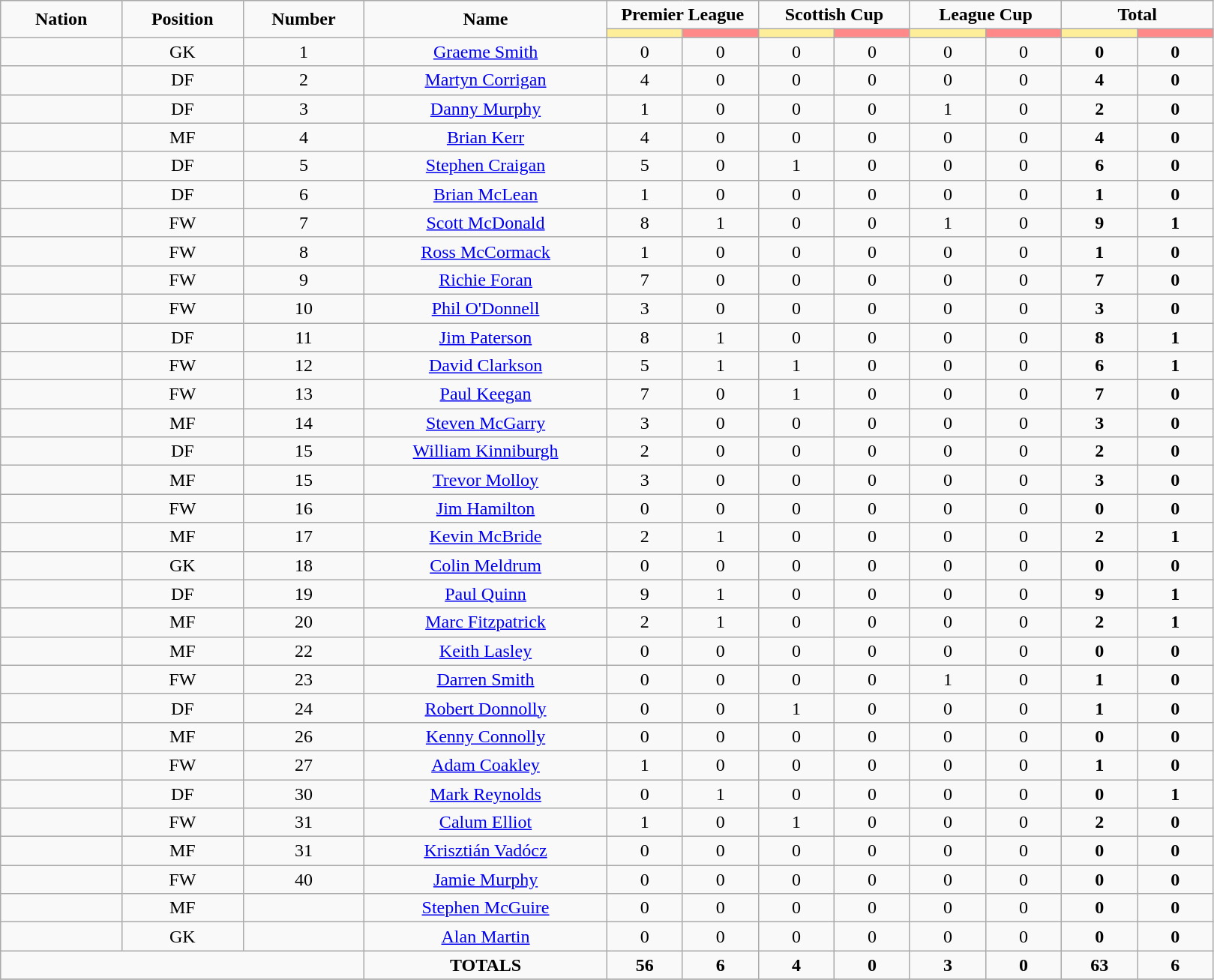<table class="wikitable" style="font-size: 100%; text-align: center;">
<tr>
<td rowspan="2" width="10%" align="center"><strong>Nation</strong></td>
<td rowspan="2" width="10%" align="center"><strong>Position</strong></td>
<td rowspan="2" width="10%" align="center"><strong>Number</strong></td>
<td rowspan="2" width="20%" align="center"><strong>Name</strong></td>
<td colspan="2" align="center"><strong>Premier League</strong></td>
<td colspan="2" align="center"><strong>Scottish Cup</strong></td>
<td colspan="2" align="center"><strong>League Cup</strong></td>
<td colspan="2" align="center"><strong>Total </strong></td>
</tr>
<tr>
<th width=60 style="background: #FFEE99"></th>
<th width=60 style="background: #FF8888"></th>
<th width=60 style="background: #FFEE99"></th>
<th width=60 style="background: #FF8888"></th>
<th width=60 style="background: #FFEE99"></th>
<th width=60 style="background: #FF8888"></th>
<th width=60 style="background: #FFEE99"></th>
<th width=60 style="background: #FF8888"></th>
</tr>
<tr>
<td></td>
<td>GK</td>
<td>1</td>
<td><a href='#'>Graeme Smith</a></td>
<td>0</td>
<td>0</td>
<td>0</td>
<td>0</td>
<td>0</td>
<td>0</td>
<td><strong>0</strong></td>
<td><strong>0</strong></td>
</tr>
<tr>
<td></td>
<td>DF</td>
<td>2</td>
<td><a href='#'>Martyn Corrigan</a></td>
<td>4</td>
<td>0</td>
<td>0</td>
<td>0</td>
<td>0</td>
<td>0</td>
<td><strong>4</strong></td>
<td><strong>0</strong></td>
</tr>
<tr>
<td></td>
<td>DF</td>
<td>3</td>
<td><a href='#'>Danny Murphy</a></td>
<td>1</td>
<td>0</td>
<td>0</td>
<td>0</td>
<td>1</td>
<td>0</td>
<td><strong>2</strong></td>
<td><strong>0</strong></td>
</tr>
<tr>
<td></td>
<td>MF</td>
<td>4</td>
<td><a href='#'>Brian Kerr</a></td>
<td>4</td>
<td>0</td>
<td>0</td>
<td>0</td>
<td>0</td>
<td>0</td>
<td><strong>4</strong></td>
<td><strong>0</strong></td>
</tr>
<tr>
<td></td>
<td>DF</td>
<td>5</td>
<td><a href='#'>Stephen Craigan</a></td>
<td>5</td>
<td>0</td>
<td>1</td>
<td>0</td>
<td>0</td>
<td>0</td>
<td><strong>6</strong></td>
<td><strong>0</strong></td>
</tr>
<tr>
<td></td>
<td>DF</td>
<td>6</td>
<td><a href='#'>Brian McLean</a></td>
<td>1</td>
<td>0</td>
<td>0</td>
<td>0</td>
<td>0</td>
<td>0</td>
<td><strong>1</strong></td>
<td><strong>0</strong></td>
</tr>
<tr>
<td></td>
<td>FW</td>
<td>7</td>
<td><a href='#'>Scott McDonald</a></td>
<td>8</td>
<td>1</td>
<td>0</td>
<td>0</td>
<td>1</td>
<td>0</td>
<td><strong>9</strong></td>
<td><strong>1</strong></td>
</tr>
<tr>
<td></td>
<td>FW</td>
<td>8</td>
<td><a href='#'>Ross McCormack</a></td>
<td>1</td>
<td>0</td>
<td>0</td>
<td>0</td>
<td>0</td>
<td>0</td>
<td><strong>1</strong></td>
<td><strong>0</strong></td>
</tr>
<tr>
<td></td>
<td>FW</td>
<td>9</td>
<td><a href='#'>Richie Foran</a></td>
<td>7</td>
<td>0</td>
<td>0</td>
<td>0</td>
<td>0</td>
<td>0</td>
<td><strong>7</strong></td>
<td><strong>0</strong></td>
</tr>
<tr>
<td></td>
<td>FW</td>
<td>10</td>
<td><a href='#'>Phil O'Donnell</a></td>
<td>3</td>
<td>0</td>
<td>0</td>
<td>0</td>
<td>0</td>
<td>0</td>
<td><strong>3</strong></td>
<td><strong>0</strong></td>
</tr>
<tr>
<td></td>
<td>DF</td>
<td>11</td>
<td><a href='#'>Jim Paterson</a></td>
<td>8</td>
<td>1</td>
<td>0</td>
<td>0</td>
<td>0</td>
<td>0</td>
<td><strong>8</strong></td>
<td><strong>1</strong></td>
</tr>
<tr>
<td></td>
<td>FW</td>
<td>12</td>
<td><a href='#'>David Clarkson</a></td>
<td>5</td>
<td>1</td>
<td>1</td>
<td>0</td>
<td>0</td>
<td>0</td>
<td><strong>6</strong></td>
<td><strong>1</strong></td>
</tr>
<tr>
<td></td>
<td>FW</td>
<td>13</td>
<td><a href='#'>Paul Keegan</a></td>
<td>7</td>
<td>0</td>
<td>1</td>
<td>0</td>
<td>0</td>
<td>0</td>
<td><strong>7</strong></td>
<td><strong>0</strong></td>
</tr>
<tr>
<td></td>
<td>MF</td>
<td>14</td>
<td><a href='#'>Steven McGarry</a></td>
<td>3</td>
<td>0</td>
<td>0</td>
<td>0</td>
<td>0</td>
<td>0</td>
<td><strong>3</strong></td>
<td><strong>0</strong></td>
</tr>
<tr>
<td></td>
<td>DF</td>
<td>15</td>
<td><a href='#'>William Kinniburgh</a></td>
<td>2</td>
<td>0</td>
<td>0</td>
<td>0</td>
<td>0</td>
<td>0</td>
<td><strong>2</strong></td>
<td><strong>0</strong></td>
</tr>
<tr>
<td></td>
<td>MF</td>
<td>15</td>
<td><a href='#'>Trevor Molloy</a></td>
<td>3</td>
<td>0</td>
<td>0</td>
<td>0</td>
<td>0</td>
<td>0</td>
<td><strong>3</strong></td>
<td><strong>0</strong></td>
</tr>
<tr>
<td></td>
<td>FW</td>
<td>16</td>
<td><a href='#'>Jim Hamilton</a></td>
<td>0</td>
<td>0</td>
<td>0</td>
<td>0</td>
<td>0</td>
<td>0</td>
<td><strong>0</strong></td>
<td><strong>0</strong></td>
</tr>
<tr>
<td></td>
<td>MF</td>
<td>17</td>
<td><a href='#'>Kevin McBride</a></td>
<td>2</td>
<td>1</td>
<td>0</td>
<td>0</td>
<td>0</td>
<td>0</td>
<td><strong>2</strong></td>
<td><strong>1</strong></td>
</tr>
<tr>
<td></td>
<td>GK</td>
<td>18</td>
<td><a href='#'>Colin Meldrum</a></td>
<td>0</td>
<td>0</td>
<td>0</td>
<td>0</td>
<td>0</td>
<td>0</td>
<td><strong>0</strong></td>
<td><strong>0</strong></td>
</tr>
<tr>
<td></td>
<td>DF</td>
<td>19</td>
<td><a href='#'>Paul Quinn</a></td>
<td>9</td>
<td>1</td>
<td>0</td>
<td>0</td>
<td>0</td>
<td>0</td>
<td><strong>9</strong></td>
<td><strong>1</strong></td>
</tr>
<tr>
<td></td>
<td>MF</td>
<td>20</td>
<td><a href='#'>Marc Fitzpatrick</a></td>
<td>2</td>
<td>1</td>
<td>0</td>
<td>0</td>
<td>0</td>
<td>0</td>
<td><strong>2</strong></td>
<td><strong>1</strong></td>
</tr>
<tr>
<td></td>
<td>MF</td>
<td>22</td>
<td><a href='#'>Keith Lasley</a></td>
<td>0</td>
<td>0</td>
<td>0</td>
<td>0</td>
<td>0</td>
<td>0</td>
<td><strong>0</strong></td>
<td><strong>0</strong></td>
</tr>
<tr>
<td></td>
<td>FW</td>
<td>23</td>
<td><a href='#'>Darren Smith</a></td>
<td>0</td>
<td>0</td>
<td>0</td>
<td>0</td>
<td>1</td>
<td>0</td>
<td><strong>1</strong></td>
<td><strong>0</strong></td>
</tr>
<tr>
<td></td>
<td>DF</td>
<td>24</td>
<td><a href='#'>Robert Donnolly</a></td>
<td>0</td>
<td>0</td>
<td>1</td>
<td>0</td>
<td>0</td>
<td>0</td>
<td><strong>1</strong></td>
<td><strong>0</strong></td>
</tr>
<tr>
<td></td>
<td>MF</td>
<td>26</td>
<td><a href='#'>Kenny Connolly</a></td>
<td>0</td>
<td>0</td>
<td>0</td>
<td>0</td>
<td>0</td>
<td>0</td>
<td><strong>0</strong></td>
<td><strong>0</strong></td>
</tr>
<tr>
<td></td>
<td>FW</td>
<td>27</td>
<td><a href='#'>Adam Coakley</a></td>
<td>1</td>
<td>0</td>
<td>0</td>
<td>0</td>
<td>0</td>
<td>0</td>
<td><strong>1</strong></td>
<td><strong>0</strong></td>
</tr>
<tr>
<td></td>
<td>DF</td>
<td>30</td>
<td><a href='#'>Mark Reynolds</a></td>
<td>0</td>
<td>1</td>
<td>0</td>
<td>0</td>
<td>0</td>
<td>0</td>
<td><strong>0</strong></td>
<td><strong>1</strong></td>
</tr>
<tr>
<td></td>
<td>FW</td>
<td>31</td>
<td><a href='#'>Calum Elliot</a></td>
<td>1</td>
<td>0</td>
<td>1</td>
<td>0</td>
<td>0</td>
<td>0</td>
<td><strong>2</strong></td>
<td><strong>0</strong></td>
</tr>
<tr>
<td></td>
<td>MF</td>
<td>31</td>
<td><a href='#'>Krisztián Vadócz</a></td>
<td>0</td>
<td>0</td>
<td>0</td>
<td>0</td>
<td>0</td>
<td>0</td>
<td><strong>0</strong></td>
<td><strong>0</strong></td>
</tr>
<tr>
<td></td>
<td>FW</td>
<td>40</td>
<td><a href='#'>Jamie Murphy</a></td>
<td>0</td>
<td>0</td>
<td>0</td>
<td>0</td>
<td>0</td>
<td>0</td>
<td><strong>0</strong></td>
<td><strong>0</strong></td>
</tr>
<tr>
<td></td>
<td>MF</td>
<td></td>
<td><a href='#'>Stephen McGuire</a></td>
<td>0</td>
<td>0</td>
<td>0</td>
<td>0</td>
<td>0</td>
<td>0</td>
<td><strong>0</strong></td>
<td><strong>0</strong></td>
</tr>
<tr>
<td></td>
<td>GK</td>
<td></td>
<td><a href='#'>Alan Martin</a></td>
<td>0</td>
<td>0</td>
<td>0</td>
<td>0</td>
<td>0</td>
<td>0</td>
<td><strong>0</strong></td>
<td><strong>0</strong></td>
</tr>
<tr>
<td colspan="3"></td>
<td><strong>TOTALS</strong></td>
<td><strong>56</strong></td>
<td><strong>6</strong></td>
<td><strong>4</strong></td>
<td><strong>0</strong></td>
<td><strong>3</strong></td>
<td><strong>0</strong></td>
<td><strong>63</strong></td>
<td><strong>6</strong></td>
</tr>
<tr>
</tr>
</table>
